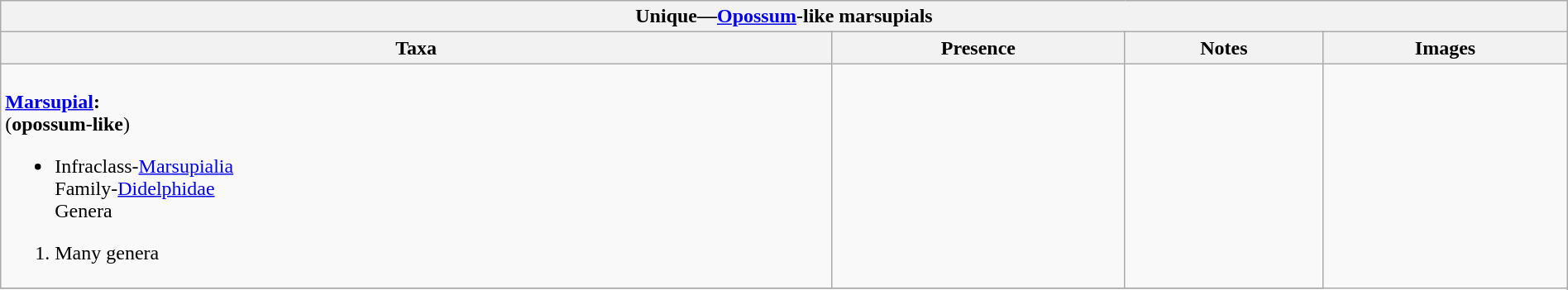<table class="wikitable" align="center" width="100%">
<tr>
<th colspan="5" align="center"><strong>Unique—<a href='#'>Opossum</a>-like marsupials</strong></th>
</tr>
<tr>
<th>Taxa</th>
<th>Presence</th>
<th>Notes</th>
<th>Images</th>
</tr>
<tr>
<td><br><strong><a href='#'>Marsupial</a>:</strong><br>(<strong>opossum-like</strong>)<ul><li>Infraclass-<a href='#'>Marsupialia</a><br>Family-<a href='#'>Didelphidae</a><br>Genera</li></ul><ol><li>Many genera</li></ol></td>
<td></td>
<td></td>
<td rowspan="99"><br></td>
</tr>
<tr>
</tr>
</table>
